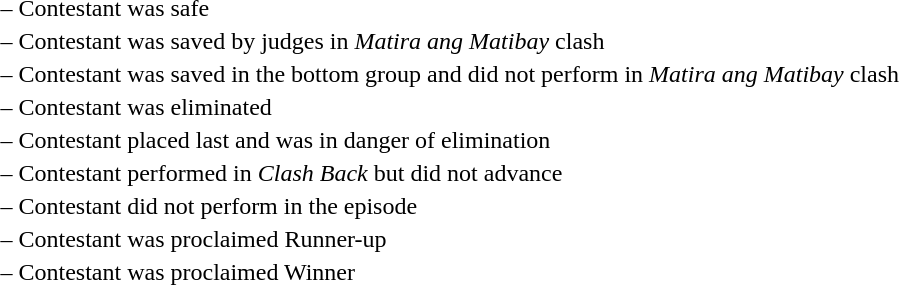<table>
<tr>
<td> –</td>
<td>Contestant was safe</td>
</tr>
<tr>
<td> –</td>
<td>Contestant was saved by judges in <em>Matira ang Matibay</em> clash</td>
</tr>
<tr>
<td> –</td>
<td>Contestant was saved in the bottom group and did not perform in <em>Matira ang Matibay</em> clash</td>
</tr>
<tr>
<td> –</td>
<td>Contestant was eliminated</td>
</tr>
<tr>
<td> –</td>
<td>Contestant placed last and was in danger of elimination</td>
</tr>
<tr>
<td> –</td>
<td>Contestant performed in <em>Clash Back</em> but did not advance</td>
</tr>
<tr>
<td> –</td>
<td>Contestant did not perform in the episode</td>
</tr>
<tr>
<td> –</td>
<td>Contestant was proclaimed Runner-up</td>
</tr>
<tr>
<td> –</td>
<td>Contestant was proclaimed Winner</td>
</tr>
</table>
